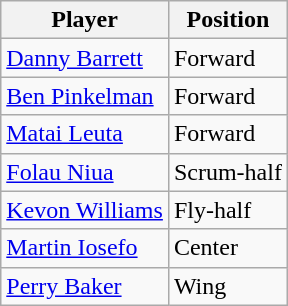<table class="wikitable">
<tr>
<th scope="col">Player</th>
<th scope="col">Position</th>
</tr>
<tr>
<td scope="row"><a href='#'>Danny Barrett</a></td>
<td>Forward</td>
</tr>
<tr>
<td scope="row"><a href='#'>Ben Pinkelman</a></td>
<td>Forward</td>
</tr>
<tr>
<td scope="row"><a href='#'>Matai Leuta</a></td>
<td>Forward</td>
</tr>
<tr>
<td scope="row"><a href='#'>Folau Niua</a></td>
<td>Scrum-half</td>
</tr>
<tr>
<td scope="row"><a href='#'>Kevon Williams</a></td>
<td>Fly-half</td>
</tr>
<tr>
<td scope="row"><a href='#'>Martin Iosefo</a></td>
<td>Center</td>
</tr>
<tr>
<td scope="row"><a href='#'>Perry Baker</a></td>
<td>Wing</td>
</tr>
</table>
